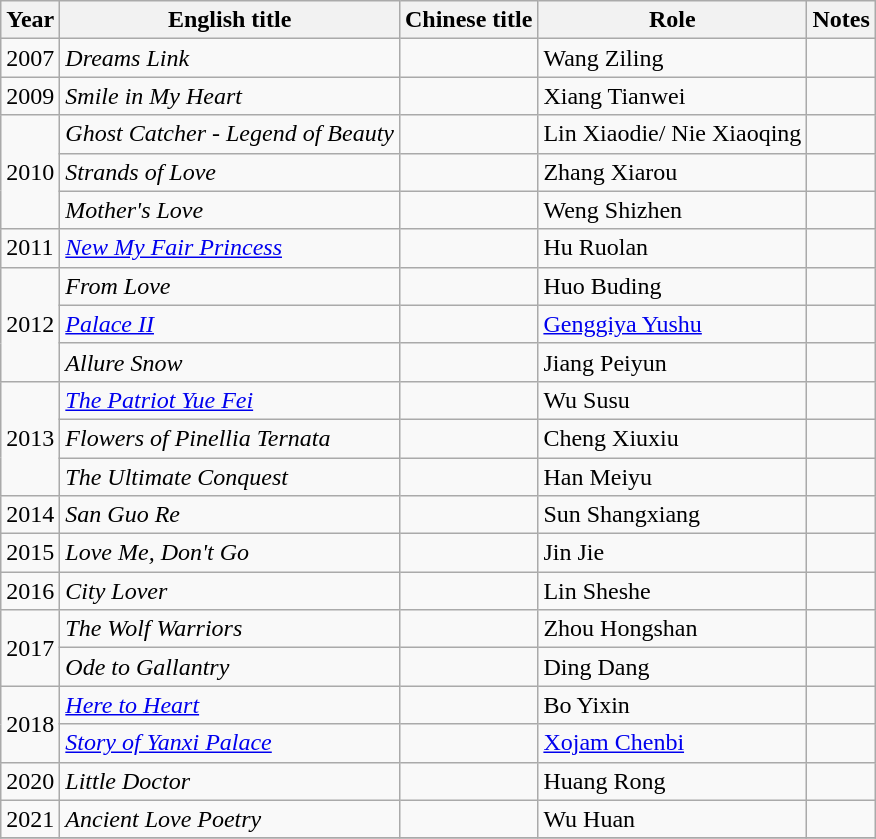<table class="wikitable">
<tr>
<th>Year</th>
<th>English title</th>
<th>Chinese title</th>
<th>Role</th>
<th>Notes</th>
</tr>
<tr>
<td>2007</td>
<td><em>Dreams Link</em></td>
<td></td>
<td>Wang Ziling</td>
<td></td>
</tr>
<tr>
<td>2009</td>
<td><em>Smile in My Heart</em></td>
<td></td>
<td>Xiang Tianwei</td>
<td></td>
</tr>
<tr>
<td rowspan="3">2010</td>
<td><em>Ghost Catcher - Legend of Beauty</em></td>
<td></td>
<td>Lin Xiaodie/ Nie Xiaoqing</td>
<td></td>
</tr>
<tr>
<td><em>Strands of Love</em></td>
<td></td>
<td>Zhang Xiarou</td>
<td></td>
</tr>
<tr>
<td><em>Mother's Love</em></td>
<td></td>
<td>Weng Shizhen</td>
<td></td>
</tr>
<tr>
<td>2011</td>
<td><em><a href='#'>New My Fair Princess</a></em></td>
<td></td>
<td>Hu Ruolan</td>
<td></td>
</tr>
<tr>
<td rowspan="3">2012</td>
<td><em>From Love</em></td>
<td></td>
<td>Huo Buding</td>
<td></td>
</tr>
<tr>
<td><em><a href='#'>Palace II</a></em></td>
<td></td>
<td><a href='#'>Genggiya Yushu</a></td>
<td></td>
</tr>
<tr>
<td><em>Allure Snow</em></td>
<td></td>
<td>Jiang Peiyun</td>
<td></td>
</tr>
<tr>
<td rowspan="3">2013</td>
<td><em><a href='#'>The Patriot Yue Fei</a></em></td>
<td></td>
<td>Wu Susu</td>
<td></td>
</tr>
<tr>
<td><em>Flowers of Pinellia Ternata</em></td>
<td></td>
<td>Cheng Xiuxiu</td>
<td></td>
</tr>
<tr>
<td><em>The Ultimate Conquest </em></td>
<td></td>
<td>Han Meiyu</td>
<td></td>
</tr>
<tr>
<td>2014</td>
<td><em>San Guo Re</em></td>
<td></td>
<td>Sun Shangxiang</td>
<td></td>
</tr>
<tr>
<td>2015</td>
<td><em>Love Me, Don't Go</em></td>
<td></td>
<td>Jin Jie</td>
<td></td>
</tr>
<tr>
<td>2016</td>
<td><em>City Lover</em></td>
<td></td>
<td>Lin Sheshe</td>
<td></td>
</tr>
<tr>
<td rowspan=2>2017</td>
<td><em>The Wolf Warriors</em></td>
<td></td>
<td>Zhou Hongshan</td>
<td></td>
</tr>
<tr>
<td><em>Ode to Gallantry</em></td>
<td></td>
<td>Ding Dang</td>
<td></td>
</tr>
<tr>
<td rowspan=2>2018</td>
<td><em><a href='#'>Here to Heart</a></em></td>
<td></td>
<td>Bo Yixin</td>
<td></td>
</tr>
<tr>
<td><em><a href='#'>Story of Yanxi Palace</a></em></td>
<td></td>
<td><a href='#'>Xojam Chenbi</a></td>
<td></td>
</tr>
<tr>
<td>2020</td>
<td><em>Little Doctor</em></td>
<td></td>
<td>Huang Rong</td>
<td></td>
</tr>
<tr>
<td>2021</td>
<td><em>Ancient Love Poetry</em></td>
<td></td>
<td>Wu Huan</td>
<td></td>
</tr>
<tr>
</tr>
</table>
